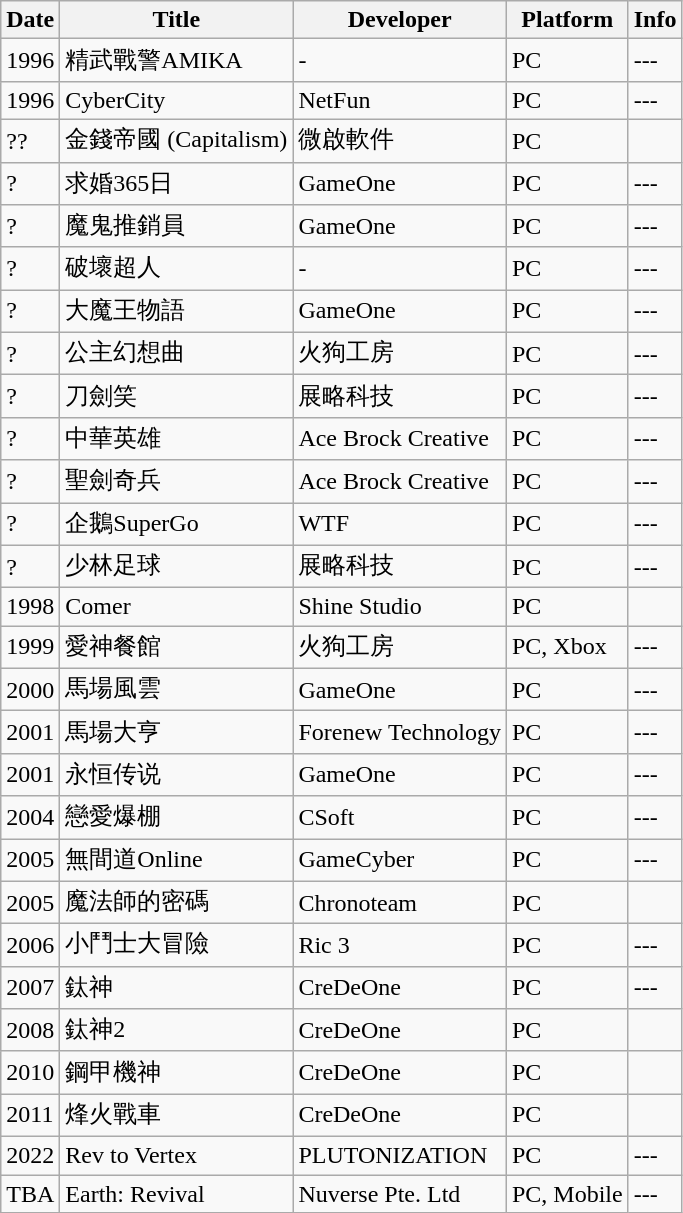<table class="wikitable sortable">
<tr>
<th>Date</th>
<th>Title</th>
<th>Developer</th>
<th>Platform</th>
<th>Info</th>
</tr>
<tr>
<td>1996</td>
<td>精武戰警AMIKA</td>
<td>-</td>
<td>PC</td>
<td>---</td>
</tr>
<tr>
<td>1996</td>
<td>CyberCity</td>
<td>NetFun</td>
<td>PC</td>
<td>---</td>
</tr>
<tr>
<td>??</td>
<td>金錢帝國 (Capitalism)</td>
<td>微啟軟件</td>
<td>PC</td>
<td></td>
</tr>
<tr>
<td>?</td>
<td>求婚365日</td>
<td>GameOne</td>
<td>PC</td>
<td>---</td>
</tr>
<tr>
<td>?</td>
<td>魔鬼推銷員</td>
<td>GameOne</td>
<td>PC</td>
<td>---</td>
</tr>
<tr>
<td>?</td>
<td>破壞超人</td>
<td>-</td>
<td>PC</td>
<td>---</td>
</tr>
<tr>
<td>?</td>
<td>大魔王物語</td>
<td>GameOne</td>
<td>PC</td>
<td>---</td>
</tr>
<tr>
<td>?</td>
<td>公主幻想曲</td>
<td>火狗工房</td>
<td>PC</td>
<td>---</td>
</tr>
<tr>
<td>?</td>
<td>刀劍笑</td>
<td>展略科技</td>
<td>PC</td>
<td>---</td>
</tr>
<tr>
<td>?</td>
<td>中華英雄</td>
<td>Ace Brock Creative</td>
<td>PC</td>
<td>---</td>
</tr>
<tr>
<td>?</td>
<td>聖劍奇兵</td>
<td>Ace Brock Creative</td>
<td>PC</td>
<td>---</td>
</tr>
<tr>
<td>?</td>
<td>企鵝SuperGo</td>
<td>WTF</td>
<td>PC</td>
<td>---</td>
</tr>
<tr>
<td>?</td>
<td>少林足球</td>
<td>展略科技</td>
<td>PC</td>
<td>---</td>
</tr>
<tr>
<td>1998</td>
<td>Comer</td>
<td>Shine Studio</td>
<td>PC</td>
<td></td>
</tr>
<tr>
<td>1999</td>
<td>愛神餐館</td>
<td>火狗工房</td>
<td>PC, Xbox</td>
<td>---</td>
</tr>
<tr>
<td>2000</td>
<td>馬場風雲</td>
<td>GameOne</td>
<td>PC</td>
<td>---</td>
</tr>
<tr>
<td>2001</td>
<td>馬場大亨</td>
<td>Forenew Technology</td>
<td>PC</td>
<td>---</td>
</tr>
<tr>
<td>2001</td>
<td>永恒传说</td>
<td>GameOne</td>
<td>PC</td>
<td>---</td>
</tr>
<tr>
<td>2004</td>
<td>戀愛爆棚</td>
<td>CSoft</td>
<td>PC</td>
<td>---</td>
</tr>
<tr>
<td>2005</td>
<td>無間道Online</td>
<td>GameCyber</td>
<td>PC</td>
<td>---</td>
</tr>
<tr>
<td>2005</td>
<td>魔法師的密碼</td>
<td>Chronoteam</td>
<td>PC</td>
<td></td>
</tr>
<tr>
<td>2006</td>
<td>小鬥士大冒險</td>
<td>Ric 3</td>
<td>PC</td>
<td>---</td>
</tr>
<tr>
<td>2007</td>
<td>鈦神</td>
<td>CreDeOne</td>
<td>PC</td>
<td>---</td>
</tr>
<tr>
<td>2008</td>
<td>鈦神2</td>
<td>CreDeOne</td>
<td>PC</td>
<td></td>
</tr>
<tr>
<td>2010</td>
<td>鋼甲機神</td>
<td>CreDeOne</td>
<td>PC</td>
<td></td>
</tr>
<tr>
<td>2011</td>
<td>烽火戰車</td>
<td>CreDeOne</td>
<td>PC</td>
<td></td>
</tr>
<tr>
<td>2022</td>
<td>Rev to Vertex</td>
<td>PLUTONIZATION</td>
<td>PC</td>
<td>---</td>
</tr>
<tr>
<td>TBA</td>
<td>Earth: Revival</td>
<td>Nuverse Pte. Ltd</td>
<td>PC, Mobile</td>
<td>---</td>
</tr>
</table>
